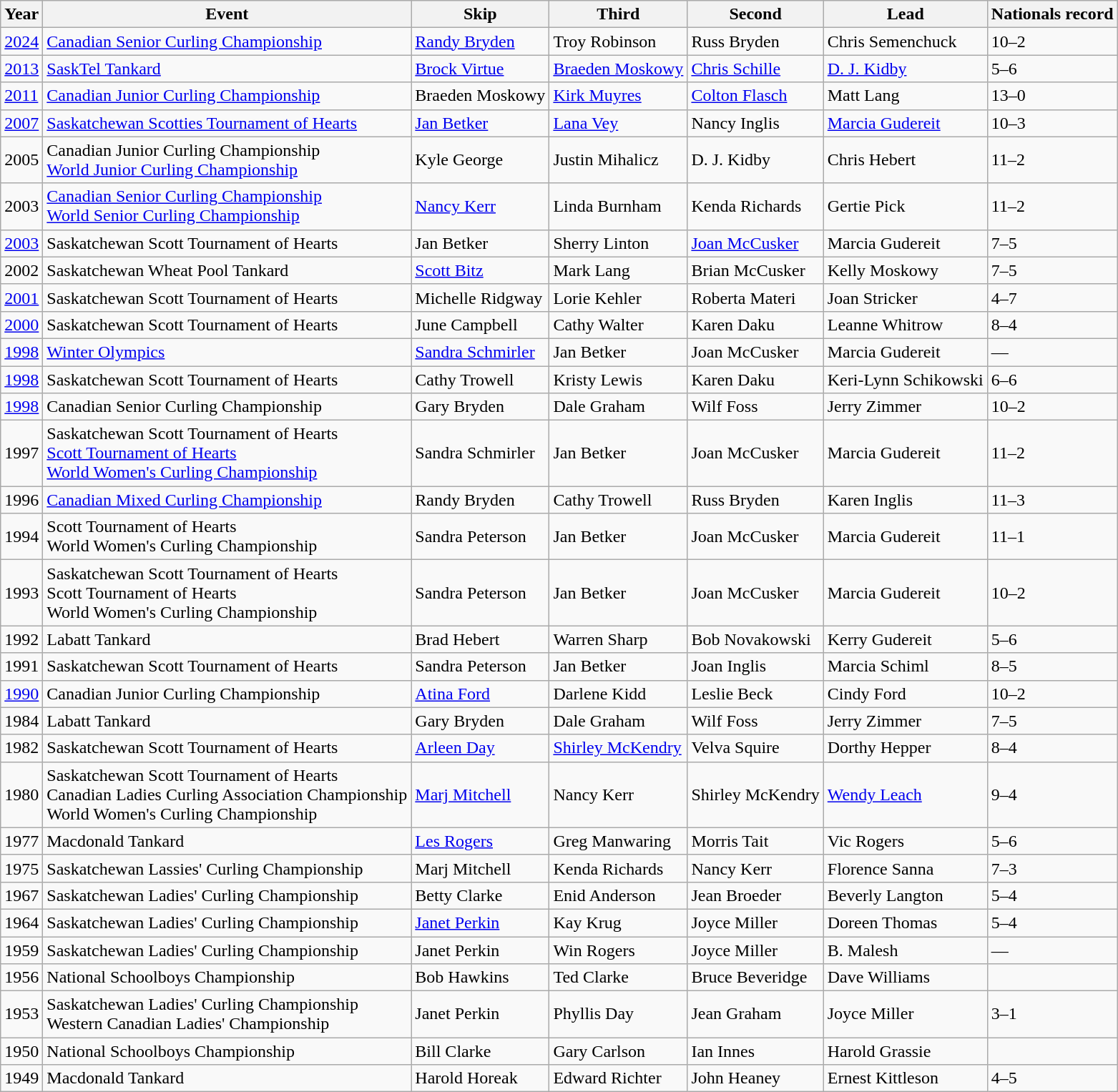<table class="wikitable">
<tr>
<th>Year</th>
<th>Event</th>
<th>Skip</th>
<th>Third</th>
<th>Second</th>
<th>Lead</th>
<th>Nationals record</th>
</tr>
<tr>
<td><a href='#'>2024</a></td>
<td><a href='#'>Canadian Senior Curling Championship</a></td>
<td><a href='#'>Randy Bryden</a></td>
<td>Troy Robinson</td>
<td>Russ Bryden</td>
<td>Chris Semenchuck</td>
<td>10–2</td>
</tr>
<tr>
<td><a href='#'>2013</a></td>
<td><a href='#'>SaskTel Tankard</a></td>
<td><a href='#'>Brock Virtue</a></td>
<td><a href='#'>Braeden Moskowy</a></td>
<td><a href='#'>Chris Schille</a></td>
<td><a href='#'>D. J. Kidby</a></td>
<td>5–6</td>
</tr>
<tr>
<td><a href='#'>2011</a></td>
<td><a href='#'>Canadian Junior Curling Championship</a></td>
<td>Braeden Moskowy</td>
<td><a href='#'>Kirk Muyres</a></td>
<td><a href='#'>Colton Flasch</a></td>
<td>Matt Lang</td>
<td>13–0</td>
</tr>
<tr>
<td><a href='#'>2007</a></td>
<td><a href='#'>Saskatchewan Scotties Tournament of Hearts</a></td>
<td><a href='#'>Jan Betker</a></td>
<td><a href='#'>Lana Vey</a></td>
<td>Nancy Inglis</td>
<td><a href='#'>Marcia Gudereit</a></td>
<td>10–3</td>
</tr>
<tr>
<td>2005</td>
<td>Canadian Junior Curling Championship<br><a href='#'>World Junior Curling Championship</a></td>
<td>Kyle George</td>
<td>Justin Mihalicz</td>
<td>D. J. Kidby</td>
<td>Chris Hebert</td>
<td>11–2</td>
</tr>
<tr>
<td>2003</td>
<td><a href='#'>Canadian Senior Curling Championship</a><br><a href='#'>World Senior Curling Championship</a></td>
<td><a href='#'>Nancy Kerr</a></td>
<td>Linda Burnham</td>
<td>Kenda Richards</td>
<td>Gertie Pick</td>
<td>11–2</td>
</tr>
<tr>
<td><a href='#'>2003</a></td>
<td>Saskatchewan Scott Tournament of Hearts</td>
<td>Jan Betker</td>
<td>Sherry Linton</td>
<td><a href='#'>Joan McCusker</a></td>
<td>Marcia Gudereit</td>
<td>7–5</td>
</tr>
<tr>
<td>2002</td>
<td>Saskatchewan Wheat Pool Tankard</td>
<td><a href='#'>Scott Bitz</a></td>
<td>Mark Lang</td>
<td>Brian McCusker</td>
<td>Kelly Moskowy</td>
<td>7–5</td>
</tr>
<tr>
<td><a href='#'>2001</a></td>
<td>Saskatchewan Scott Tournament of Hearts</td>
<td>Michelle Ridgway</td>
<td>Lorie Kehler</td>
<td>Roberta Materi</td>
<td>Joan Stricker</td>
<td>4–7</td>
</tr>
<tr>
<td><a href='#'>2000</a></td>
<td>Saskatchewan Scott Tournament of Hearts</td>
<td>June Campbell</td>
<td>Cathy Walter</td>
<td>Karen Daku</td>
<td>Leanne Whitrow</td>
<td>8–4</td>
</tr>
<tr>
<td><a href='#'>1998</a></td>
<td><a href='#'>Winter Olympics</a></td>
<td><a href='#'>Sandra Schmirler</a></td>
<td>Jan Betker</td>
<td>Joan McCusker</td>
<td>Marcia Gudereit</td>
<td>—</td>
</tr>
<tr>
<td><a href='#'>1998</a></td>
<td>Saskatchewan Scott Tournament of Hearts</td>
<td>Cathy Trowell</td>
<td>Kristy Lewis</td>
<td>Karen Daku</td>
<td>Keri-Lynn Schikowski</td>
<td>6–6</td>
</tr>
<tr>
<td><a href='#'>1998</a></td>
<td>Canadian Senior Curling Championship</td>
<td>Gary Bryden</td>
<td>Dale Graham</td>
<td>Wilf Foss</td>
<td>Jerry Zimmer</td>
<td>10–2</td>
</tr>
<tr>
<td>1997</td>
<td>Saskatchewan Scott Tournament of Hearts<br><a href='#'>Scott Tournament of Hearts</a><br><a href='#'>World Women's Curling Championship</a></td>
<td>Sandra Schmirler</td>
<td>Jan Betker</td>
<td>Joan McCusker</td>
<td>Marcia Gudereit</td>
<td>11–2</td>
</tr>
<tr>
<td>1996</td>
<td><a href='#'>Canadian Mixed Curling Championship</a></td>
<td>Randy Bryden</td>
<td>Cathy Trowell</td>
<td>Russ Bryden</td>
<td>Karen Inglis</td>
<td>11–3</td>
</tr>
<tr>
<td>1994</td>
<td>Scott Tournament of Hearts<br>World Women's Curling Championship</td>
<td>Sandra Peterson</td>
<td>Jan Betker</td>
<td>Joan McCusker</td>
<td>Marcia Gudereit</td>
<td>11–1</td>
</tr>
<tr>
<td>1993</td>
<td>Saskatchewan Scott Tournament of Hearts<br>Scott Tournament of Hearts<br>World Women's Curling Championship</td>
<td>Sandra Peterson</td>
<td>Jan Betker</td>
<td>Joan McCusker</td>
<td>Marcia Gudereit</td>
<td>10–2</td>
</tr>
<tr>
<td>1992</td>
<td>Labatt Tankard</td>
<td>Brad Hebert</td>
<td>Warren Sharp</td>
<td>Bob Novakowski</td>
<td>Kerry Gudereit</td>
<td>5–6</td>
</tr>
<tr>
<td>1991</td>
<td>Saskatchewan Scott Tournament of Hearts</td>
<td>Sandra Peterson</td>
<td>Jan Betker</td>
<td>Joan Inglis</td>
<td>Marcia Schiml</td>
<td>8–5</td>
</tr>
<tr>
<td><a href='#'>1990</a></td>
<td>Canadian Junior Curling Championship</td>
<td><a href='#'>Atina Ford</a></td>
<td>Darlene Kidd</td>
<td>Leslie Beck</td>
<td>Cindy Ford</td>
<td>10–2</td>
</tr>
<tr>
<td>1984</td>
<td>Labatt Tankard</td>
<td>Gary Bryden</td>
<td>Dale Graham</td>
<td>Wilf Foss</td>
<td>Jerry Zimmer</td>
<td>7–5</td>
</tr>
<tr>
<td>1982</td>
<td>Saskatchewan Scott Tournament of Hearts</td>
<td><a href='#'>Arleen Day</a></td>
<td><a href='#'>Shirley McKendry</a></td>
<td>Velva Squire</td>
<td>Dorthy Hepper</td>
<td>8–4</td>
</tr>
<tr>
<td>1980</td>
<td>Saskatchewan Scott Tournament of Hearts<br>Canadian Ladies Curling Association Championship<br>World Women's Curling Championship</td>
<td><a href='#'>Marj Mitchell</a></td>
<td>Nancy Kerr</td>
<td>Shirley McKendry</td>
<td><a href='#'>Wendy Leach</a></td>
<td>9–4</td>
</tr>
<tr>
<td>1977</td>
<td>Macdonald Tankard</td>
<td><a href='#'>Les Rogers</a></td>
<td>Greg Manwaring</td>
<td>Morris Tait</td>
<td>Vic Rogers</td>
<td>5–6</td>
</tr>
<tr>
<td>1975</td>
<td>Saskatchewan Lassies' Curling Championship</td>
<td>Marj Mitchell</td>
<td>Kenda Richards</td>
<td>Nancy Kerr</td>
<td>Florence Sanna</td>
<td>7–3</td>
</tr>
<tr>
<td>1967</td>
<td>Saskatchewan Ladies' Curling Championship</td>
<td>Betty Clarke</td>
<td>Enid Anderson</td>
<td>Jean Broeder</td>
<td>Beverly Langton</td>
<td>5–4</td>
</tr>
<tr>
<td>1964</td>
<td>Saskatchewan Ladies' Curling Championship</td>
<td><a href='#'>Janet Perkin</a></td>
<td>Kay Krug</td>
<td>Joyce Miller</td>
<td>Doreen Thomas</td>
<td>5–4</td>
</tr>
<tr>
<td>1959</td>
<td>Saskatchewan Ladies' Curling Championship</td>
<td>Janet Perkin</td>
<td>Win Rogers</td>
<td>Joyce Miller</td>
<td>B. Malesh</td>
<td>—</td>
</tr>
<tr>
<td>1956</td>
<td>National Schoolboys Championship</td>
<td>Bob Hawkins</td>
<td>Ted Clarke</td>
<td>Bruce Beveridge</td>
<td>Dave Williams</td>
<td></td>
</tr>
<tr>
<td>1953</td>
<td>Saskatchewan Ladies' Curling Championship<br>Western Canadian Ladies' Championship</td>
<td>Janet Perkin</td>
<td>Phyllis Day</td>
<td>Jean Graham</td>
<td>Joyce Miller</td>
<td>3–1</td>
</tr>
<tr>
<td>1950</td>
<td>National Schoolboys Championship</td>
<td>Bill Clarke</td>
<td>Gary Carlson</td>
<td>Ian Innes</td>
<td>Harold Grassie</td>
<td></td>
</tr>
<tr>
<td>1949</td>
<td>Macdonald Tankard</td>
<td>Harold Horeak</td>
<td>Edward Richter</td>
<td>John Heaney</td>
<td>Ernest Kittleson</td>
<td>4–5</td>
</tr>
</table>
